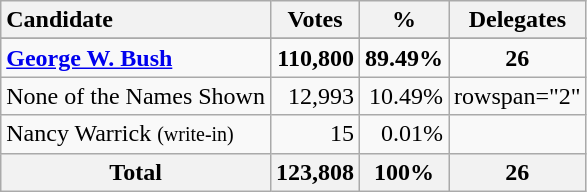<table class="wikitable sortable plainrowheaders" style="text-align:right;">
<tr>
<th style="text-align:left;">Candidate</th>
<th>Votes</th>
<th>%</th>
<th>Delegates</th>
</tr>
<tr>
</tr>
<tr>
<td style="text-align:left;"><strong><a href='#'>George W. Bush</a></strong></td>
<td><strong>110,800</strong></td>
<td><strong>89.49%</strong></td>
<td style="text-align:center;"><strong>26</strong></td>
</tr>
<tr>
<td style="text-align:left;">None of the Names Shown</td>
<td>12,993</td>
<td>10.49%</td>
<td>rowspan="2" </td>
</tr>
<tr>
<td style="text-align:left;">Nancy Warrick <small>(write-in)</small></td>
<td>15</td>
<td>0.01%</td>
</tr>
<tr class="sortbottom">
<th>Total</th>
<th><strong>123,808</strong></th>
<th>100%</th>
<th>26</th>
</tr>
</table>
